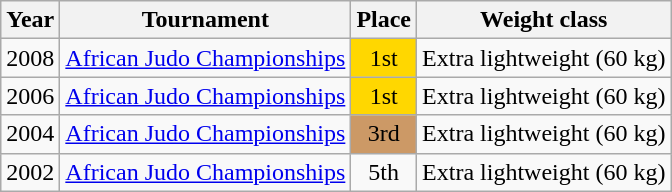<table class=wikitable>
<tr>
<th>Year</th>
<th>Tournament</th>
<th>Place</th>
<th>Weight class</th>
</tr>
<tr>
<td>2008</td>
<td><a href='#'>African Judo Championships</a></td>
<td bgcolor="gold" align="center">1st</td>
<td>Extra lightweight (60 kg)</td>
</tr>
<tr>
<td>2006</td>
<td><a href='#'>African Judo Championships</a></td>
<td bgcolor="gold" align="center">1st</td>
<td>Extra lightweight (60 kg)</td>
</tr>
<tr>
<td>2004</td>
<td><a href='#'>African Judo Championships</a></td>
<td bgcolor="cc9966" align="center">3rd</td>
<td>Extra lightweight (60 kg)</td>
</tr>
<tr>
<td>2002</td>
<td><a href='#'>African Judo Championships</a></td>
<td align="center">5th</td>
<td>Extra lightweight (60 kg)</td>
</tr>
</table>
